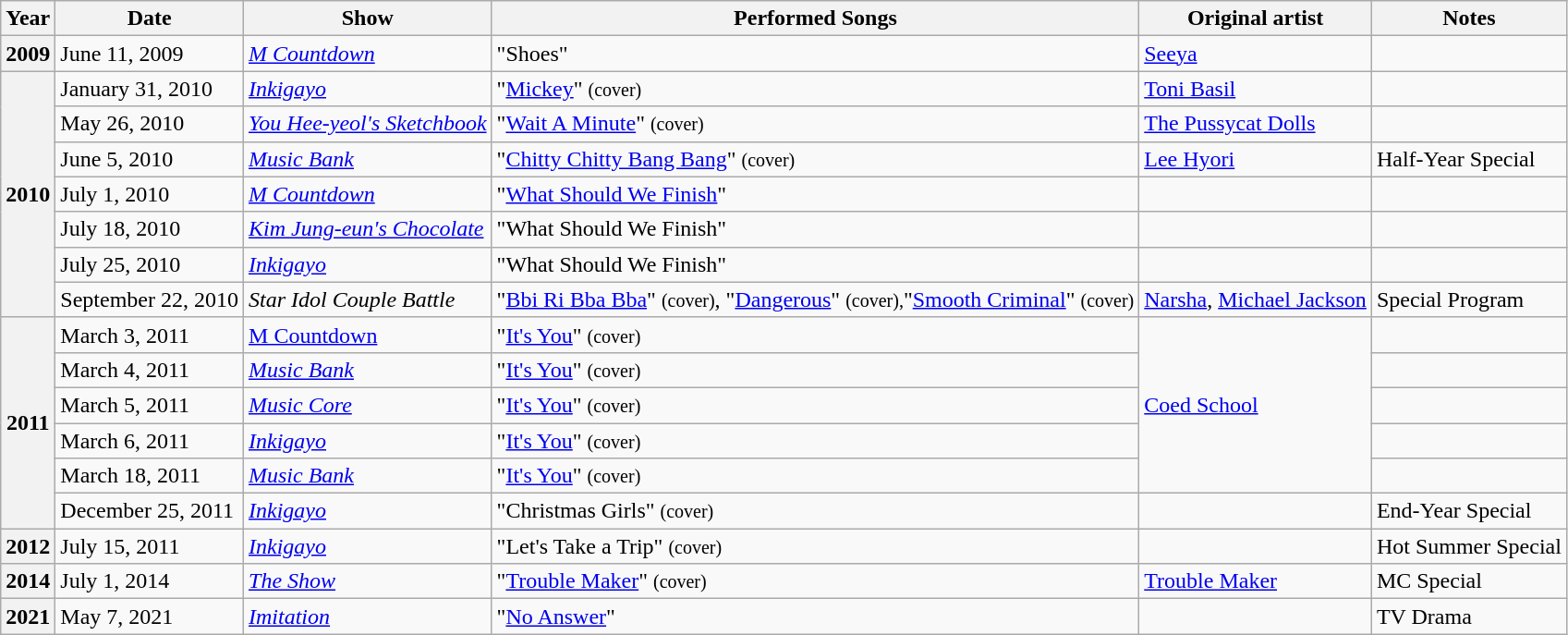<table class="wikitable plainrowheaders">
<tr>
<th>Year</th>
<th>Date</th>
<th>Show</th>
<th>Performed Songs</th>
<th>Original artist</th>
<th>Notes</th>
</tr>
<tr>
<th scope="row">2009</th>
<td>June 11, 2009</td>
<td><em><a href='#'>M Countdown</a></em></td>
<td>"Shoes"</td>
<td><a href='#'>Seeya</a></td>
<td></td>
</tr>
<tr>
<th scope="row" rowspan="7">2010</th>
<td>January 31, 2010</td>
<td><em><a href='#'>Inkigayo</a></em></td>
<td>"<a href='#'>Mickey</a>" <small>(cover)</small></td>
<td><a href='#'>Toni Basil</a></td>
<td></td>
</tr>
<tr>
<td>May 26, 2010</td>
<td><em><a href='#'>You Hee-yeol's Sketchbook</a></em></td>
<td>"<a href='#'>Wait A Minute</a>" <small>(cover)</small></td>
<td><a href='#'>The Pussycat Dolls</a></td>
<td></td>
</tr>
<tr>
<td>June 5, 2010</td>
<td><a href='#'><em>Music Bank</em></a></td>
<td>"<a href='#'>Chitty Chitty Bang Bang</a>" <small>(cover)</small></td>
<td><a href='#'>Lee Hyori</a></td>
<td>Half-Year Special</td>
</tr>
<tr>
<td>July 1, 2010</td>
<td><em><a href='#'>M Countdown</a></em></td>
<td>"<a href='#'>What Should We Finish</a>"</td>
<td></td>
<td></td>
</tr>
<tr>
<td>July 18, 2010</td>
<td><em><a href='#'>Kim Jung-eun's Chocolate</a></em></td>
<td>"What Should We Finish"</td>
<td></td>
<td></td>
</tr>
<tr>
<td>July 25, 2010</td>
<td><em><a href='#'>Inkigayo</a></em></td>
<td>"What Should We Finish"</td>
<td></td>
<td></td>
</tr>
<tr>
<td>September 22, 2010</td>
<td><em>Star Idol Couple Battle</em></td>
<td>"<a href='#'>Bbi Ri Bba Bba</a>" <small>(cover)</small>, "<a href='#'>Dangerous</a>" <small>(cover),</small>"<a href='#'>Smooth Criminal</a>" <small>(cover)</small></td>
<td><a href='#'>Narsha</a>, <a href='#'>Michael Jackson</a></td>
<td>Special Program</td>
</tr>
<tr>
<th scope="row"  rowspan="6">2011</th>
<td>March 3, 2011</td>
<td><a href='#'>M Countdown</a></td>
<td>"<a href='#'>It's You</a>" <small>(cover)</small></td>
<td rowspan="5"><a href='#'>Coed School</a></td>
<td></td>
</tr>
<tr>
<td>March 4, 2011</td>
<td><a href='#'><em>Music Bank</em></a></td>
<td>"<a href='#'>It's You</a>" <small>(cover)</small></td>
<td></td>
</tr>
<tr>
<td>March 5, 2011</td>
<td><a href='#'><em>Music Core</em></a></td>
<td>"<a href='#'>It's You</a>" <small>(cover)</small></td>
<td></td>
</tr>
<tr>
<td>March 6, 2011</td>
<td><em><a href='#'>Inkigayo</a></em></td>
<td>"<a href='#'>It's You</a>" <small>(cover)</small></td>
<td></td>
</tr>
<tr>
<td>March 18, 2011</td>
<td><a href='#'><em>Music Bank</em></a></td>
<td>"<a href='#'>It's You</a>" <small>(cover)</small></td>
<td></td>
</tr>
<tr>
<td>December 25, 2011</td>
<td><em><a href='#'>Inkigayo</a></em></td>
<td>"Christmas Girls" <small>(cover)</small></td>
<td></td>
<td>End-Year Special</td>
</tr>
<tr>
<th scope="row">2012</th>
<td>July 15, 2011</td>
<td><em><a href='#'>Inkigayo</a></em></td>
<td>"Let's Take a Trip" <small>(cover)</small></td>
<td></td>
<td>Hot Summer Special</td>
</tr>
<tr>
<th scope="row">2014</th>
<td>July 1, 2014</td>
<td><a href='#'><em>The Show</em></a></td>
<td>"<a href='#'>Trouble Maker</a>" <small>(cover)</small></td>
<td><a href='#'>Trouble Maker</a></td>
<td>MC Special</td>
</tr>
<tr>
<th scope="row">2021</th>
<td>May 7, 2021</td>
<td><a href='#'><em>Imitation</em></a></td>
<td>"<a href='#'>No Answer</a>"</td>
<td></td>
<td>TV Drama</td>
</tr>
</table>
